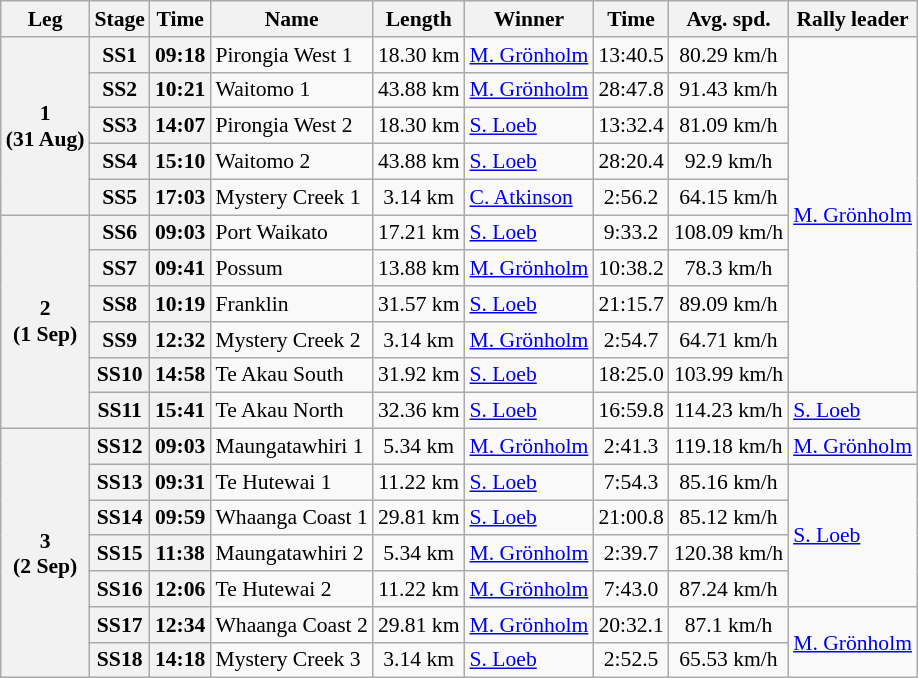<table class="wikitable" style="text-align: center; font-size: 90%; max-width: 950px;">
<tr>
<th>Leg</th>
<th>Stage</th>
<th>Time</th>
<th>Name</th>
<th>Length</th>
<th>Winner</th>
<th>Time</th>
<th>Avg. spd.</th>
<th>Rally leader</th>
</tr>
<tr>
<th rowspan="5">1<br>(31 Aug)</th>
<th>SS1</th>
<th>09:18</th>
<td align=left>Pirongia West 1</td>
<td>18.30 km</td>
<td align=left> <a href='#'>M. Grönholm</a></td>
<td>13:40.5</td>
<td>80.29 km/h</td>
<td align=left rowspan="10"> <a href='#'>M. Grönholm</a></td>
</tr>
<tr>
<th>SS2</th>
<th>10:21</th>
<td align=left>Waitomo 1</td>
<td>43.88 km</td>
<td align=left> <a href='#'>M. Grönholm</a></td>
<td>28:47.8</td>
<td>91.43 km/h</td>
</tr>
<tr>
<th>SS3</th>
<th>14:07</th>
<td align=left>Pirongia West 2</td>
<td>18.30 km</td>
<td align=left> <a href='#'>S. Loeb</a></td>
<td>13:32.4</td>
<td>81.09 km/h</td>
</tr>
<tr>
<th>SS4</th>
<th>15:10</th>
<td align=left>Waitomo 2</td>
<td>43.88 km</td>
<td align=left> <a href='#'>S. Loeb</a></td>
<td>28:20.4</td>
<td>92.9 km/h</td>
</tr>
<tr>
<th>SS5</th>
<th>17:03</th>
<td align=left>Mystery Creek 1</td>
<td>3.14 km</td>
<td align=left> <a href='#'>C. Atkinson</a></td>
<td>2:56.2</td>
<td>64.15 km/h</td>
</tr>
<tr>
<th rowspan="6">2<br>(1 Sep)</th>
<th>SS6</th>
<th>09:03</th>
<td align=left>Port Waikato</td>
<td>17.21 km</td>
<td align=left> <a href='#'>S. Loeb</a></td>
<td>9:33.2</td>
<td>108.09 km/h</td>
</tr>
<tr>
<th>SS7</th>
<th>09:41</th>
<td align=left>Possum</td>
<td>13.88 km</td>
<td align=left> <a href='#'>M. Grönholm</a></td>
<td>10:38.2</td>
<td>78.3 km/h</td>
</tr>
<tr>
<th>SS8</th>
<th>10:19</th>
<td align=left>Franklin</td>
<td>31.57 km</td>
<td align=left> <a href='#'>S. Loeb</a></td>
<td>21:15.7</td>
<td>89.09 km/h</td>
</tr>
<tr>
<th>SS9</th>
<th>12:32</th>
<td align=left>Mystery Creek 2</td>
<td>3.14 km</td>
<td align=left> <a href='#'>M. Grönholm</a></td>
<td>2:54.7</td>
<td>64.71 km/h</td>
</tr>
<tr>
<th>SS10</th>
<th>14:58</th>
<td align=left>Te Akau South</td>
<td>31.92 km</td>
<td align=left> <a href='#'>S. Loeb</a></td>
<td>18:25.0</td>
<td>103.99 km/h</td>
</tr>
<tr>
<th>SS11</th>
<th>15:41</th>
<td align=left>Te Akau North</td>
<td>32.36 km</td>
<td align=left> <a href='#'>S. Loeb</a></td>
<td>16:59.8</td>
<td>114.23 km/h</td>
<td align=left rowspan="1"> <a href='#'>S. Loeb</a></td>
</tr>
<tr>
<th rowspan="7">3<br>(2 Sep)</th>
<th>SS12</th>
<th>09:03</th>
<td align=left>Maungatawhiri 1</td>
<td>5.34 km</td>
<td align=left> <a href='#'>M. Grönholm</a></td>
<td>2:41.3</td>
<td>119.18 km/h</td>
<td align=left> <a href='#'>M. Grönholm</a></td>
</tr>
<tr>
<th>SS13</th>
<th>09:31</th>
<td align=left>Te Hutewai 1</td>
<td>11.22 km</td>
<td align=left> <a href='#'>S. Loeb</a></td>
<td>7:54.3</td>
<td>85.16 km/h</td>
<td align=left rowspan="4"> <a href='#'>S. Loeb</a></td>
</tr>
<tr>
<th>SS14</th>
<th>09:59</th>
<td align=left>Whaanga Coast 1</td>
<td>29.81 km</td>
<td align=left> <a href='#'>S. Loeb</a></td>
<td>21:00.8</td>
<td>85.12 km/h</td>
</tr>
<tr>
<th>SS15</th>
<th>11:38</th>
<td align=left>Maungatawhiri 2</td>
<td>5.34 km</td>
<td align=left> <a href='#'>M. Grönholm</a></td>
<td>2:39.7</td>
<td>120.38 km/h</td>
</tr>
<tr>
<th>SS16</th>
<th>12:06</th>
<td align=left>Te Hutewai 2</td>
<td>11.22 km</td>
<td align=left> <a href='#'>M. Grönholm</a></td>
<td>7:43.0</td>
<td>87.24 km/h</td>
</tr>
<tr>
<th>SS17</th>
<th>12:34</th>
<td align=left>Whaanga Coast 2</td>
<td>29.81 km</td>
<td align=left> <a href='#'>M. Grönholm</a></td>
<td>20:32.1</td>
<td>87.1 km/h</td>
<td align=left rowspan="2"> <a href='#'>M. Grönholm</a></td>
</tr>
<tr>
<th>SS18</th>
<th>14:18</th>
<td align=left>Mystery Creek 3</td>
<td>3.14 km</td>
<td align=left> <a href='#'>S. Loeb</a></td>
<td>2:52.5</td>
<td>65.53 km/h</td>
</tr>
</table>
